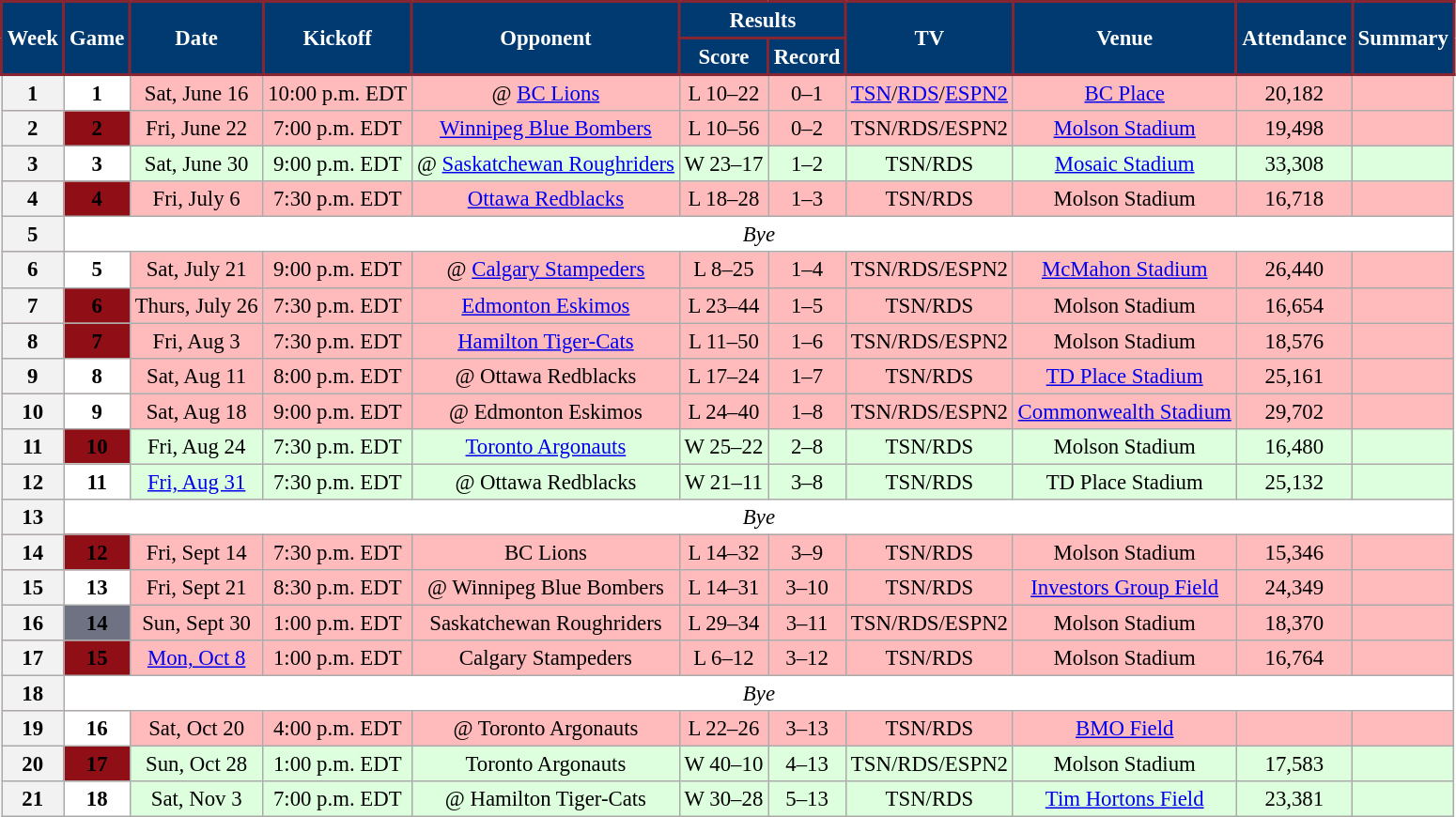<table class="wikitable" style="font-size: 95%;">
<tr>
<th scope="col" style="background:#003A70;color:#FFFFFF;border:2px solid #862633;" rowspan=2>Week</th>
<th scope="col" style="background:#003A70;color:#FFFFFF;border:2px solid #862633;" rowspan=2>Game</th>
<th scope="col" style="background:#003A70;color:#FFFFFF;border:2px solid #862633;" rowspan=2>Date</th>
<th scope="col" style="background:#003A70;color:#FFFFFF;border:2px solid #862633;" rowspan=2>Kickoff</th>
<th scope="col" style="background:#003A70;color:#FFFFFF;border:2px solid #862633;" rowspan=2>Opponent</th>
<th scope="col" style="background:#003A70;color:#FFFFFF;border:2px solid #862633;" colspan=2>Results</th>
<th scope="col" style="background:#003A70;color:#FFFFFF;border:2px solid #862633;" rowspan=2>TV</th>
<th scope="col" style="background:#003A70;color:#FFFFFF;border:2px solid #862633;" rowspan=2>Venue</th>
<th scope="col" style="background:#003A70;color:#FFFFFF;border:2px solid #862633;" rowspan=2>Attendance</th>
<th scope="col" style="background:#003A70;color:#FFFFFF;border:2px solid #862633;" rowspan=2>Summary</th>
</tr>
<tr>
<th scope="col" style="background:#003A70;color:#FFFFFF;border:2px solid #862633;">Score</th>
<th scope="col" style="background:#003A70;color:#FFFFFF;border:2px solid #862633;">Record</th>
</tr>
<tr align="center"= bgcolor="ffbbbb">
<th align="center"><strong>1</strong></th>
<th style="text-align:center; background:white;"><span><strong>1</strong></span></th>
<td align="center">Sat, June 16</td>
<td align="center">10:00 p.m. EDT</td>
<td align="center">@ <a href='#'>BC Lions</a></td>
<td align="center">L 10–22</td>
<td align="center">0–1</td>
<td align="center"><a href='#'>TSN</a>/<a href='#'>RDS</a>/<a href='#'>ESPN2</a></td>
<td align="center"><a href='#'>BC Place</a></td>
<td align="center">20,182</td>
<td align="center"></td>
</tr>
<tr align="center"= bgcolor="ffbbbb">
<th align="center"><strong>2</strong></th>
<th style="text-align:center; background:#900F17;"><span><strong>2</strong></span></th>
<td align="center">Fri, June 22</td>
<td align="center">7:00 p.m. EDT</td>
<td align="center"><a href='#'>Winnipeg Blue Bombers</a></td>
<td align="center">L 10–56</td>
<td align="center">0–2</td>
<td align="center">TSN/RDS/ESPN2</td>
<td align="center"><a href='#'>Molson Stadium</a></td>
<td align="center">19,498</td>
<td align="center"></td>
</tr>
<tr align="center"= bgcolor="ddffdd">
<th align="center"><strong>3</strong></th>
<th style="text-align:center; background:white;"><span><strong>3</strong></span></th>
<td align="center">Sat, June 30</td>
<td align="center">9:00 p.m. EDT</td>
<td align="center">@ <a href='#'>Saskatchewan Roughriders</a></td>
<td align="center">W 23–17</td>
<td align="center">1–2</td>
<td align="center">TSN/RDS</td>
<td align="center"><a href='#'>Mosaic Stadium</a></td>
<td align="center">33,308</td>
<td align="center"></td>
</tr>
<tr align="center"= bgcolor="ffbbbb">
<th align="center"><strong>4</strong></th>
<th style="text-align:center; background:#900F17;"><span><strong>4</strong></span></th>
<td align="center">Fri, July 6</td>
<td align="center">7:30 p.m. EDT</td>
<td align="center"><a href='#'>Ottawa Redblacks</a></td>
<td align="center">L 18–28</td>
<td align="center">1–3</td>
<td align="center">TSN/RDS</td>
<td align="center">Molson Stadium</td>
<td align="center">16,718</td>
<td align="center"></td>
</tr>
<tr align="center"= bgcolor="ffffff">
<th align="center"><strong>5</strong></th>
<td colspan=10 align="center" valign="middle"><em>Bye</em></td>
</tr>
<tr align="center"= bgcolor="ffbbbb">
<th align="center"><strong>6</strong></th>
<th style="text-align:center; background:white;"><span><strong>5</strong></span></th>
<td align="center">Sat, July 21</td>
<td align="center">9:00 p.m. EDT</td>
<td align="center">@ <a href='#'>Calgary Stampeders</a></td>
<td align="center">L 8–25</td>
<td align="center">1–4</td>
<td align="center">TSN/RDS/ESPN2</td>
<td align="center"><a href='#'>McMahon Stadium</a></td>
<td align="center">26,440</td>
<td align="center"></td>
</tr>
<tr align="center"= bgcolor="ffbbbb">
<th align="center"><strong>7</strong></th>
<th style="text-align:center; background:#900F17;"><span><strong>6</strong></span></th>
<td align="center">Thurs, July 26</td>
<td align="center">7:30 p.m. EDT</td>
<td align="center"><a href='#'>Edmonton Eskimos</a></td>
<td align="center">L 23–44</td>
<td align="center">1–5</td>
<td align="center">TSN/RDS</td>
<td align="center">Molson Stadium</td>
<td align="center">16,654</td>
<td align="center"></td>
</tr>
<tr align="center"= bgcolor="ffbbbb">
<th align="center"><strong>8</strong></th>
<th style="text-align:center; background:#900F17;"><span><strong>7</strong></span></th>
<td align="center">Fri, Aug 3</td>
<td align="center">7:30 p.m. EDT</td>
<td align="center"><a href='#'>Hamilton Tiger-Cats</a></td>
<td align="center">L 11–50</td>
<td align="center">1–6</td>
<td align="center">TSN/RDS/ESPN2</td>
<td align="center">Molson Stadium</td>
<td align="center">18,576</td>
<td align="center"></td>
</tr>
<tr align="center"= bgcolor="ffbbbb">
<th align="center"><strong>9</strong></th>
<th style="text-align:center; background:white;"><span><strong>8</strong></span></th>
<td align="center">Sat, Aug 11</td>
<td align="center">8:00 p.m. EDT</td>
<td align="center">@ Ottawa Redblacks</td>
<td align="center">L 17–24</td>
<td align="center">1–7</td>
<td align="center">TSN/RDS</td>
<td align="center"><a href='#'>TD Place Stadium</a></td>
<td align="center">25,161</td>
<td align="center"></td>
</tr>
<tr align="center"= bgcolor="ffbbbb">
<th align="center"><strong>10</strong></th>
<th style="text-align:center; background:white;"><span><strong>9</strong></span></th>
<td align="center">Sat, Aug 18</td>
<td align="center">9:00 p.m. EDT</td>
<td align="center">@ Edmonton Eskimos</td>
<td align="center">L 24–40</td>
<td align="center">1–8</td>
<td align="center">TSN/RDS/ESPN2</td>
<td align="center"><a href='#'>Commonwealth Stadium</a></td>
<td align="center">29,702</td>
<td align="center"></td>
</tr>
<tr align="center"= bgcolor="ddffdd">
<th align="center"><strong>11</strong></th>
<th style="text-align:center; background:#900F17;"><span><strong>10</strong></span></th>
<td align="center">Fri, Aug 24</td>
<td align="center">7:30 p.m. EDT</td>
<td align="center"><a href='#'>Toronto Argonauts</a></td>
<td align="center">W 25–22</td>
<td align="center">2–8</td>
<td align="center">TSN/RDS</td>
<td align="center">Molson Stadium</td>
<td align="center">16,480</td>
<td align="center"></td>
</tr>
<tr align="center"= bgcolor="ddffdd">
<th align="center"><strong>12</strong></th>
<th style="text-align:center; background:white;"><span><strong>11</strong></span></th>
<td align="center"><a href='#'>Fri, Aug 31</a></td>
<td align="center">7:30 p.m. EDT</td>
<td align="center">@ Ottawa Redblacks</td>
<td align="center">W 21–11</td>
<td align="center">3–8</td>
<td align="center">TSN/RDS</td>
<td align="center">TD Place Stadium</td>
<td align="center">25,132</td>
<td align="center"></td>
</tr>
<tr align="center"= bgcolor="ffffff">
<th align="center"><strong>13</strong></th>
<td colspan=10 align="center" valign="middle"><em>Bye</em></td>
</tr>
<tr align="center"= bgcolor="ffbbbb">
<th align="center"><strong>14</strong></th>
<th style="text-align:center; background:#900F17;"><span><strong>12</strong></span></th>
<td align="center">Fri, Sept 14</td>
<td align="center">7:30 p.m. EDT</td>
<td align="center">BC Lions</td>
<td align="center">L 14–32</td>
<td align="center">3–9</td>
<td align="center">TSN/RDS</td>
<td align="center">Molson Stadium</td>
<td align="center">15,346</td>
<td align="center"></td>
</tr>
<tr align="center"= bgcolor="ffbbbb">
<th align="center"><strong>15</strong></th>
<th style="text-align:center; background:white;"><span><strong>13</strong></span></th>
<td align="center">Fri, Sept 21</td>
<td align="center">8:30 p.m. EDT</td>
<td align="center">@ Winnipeg Blue Bombers</td>
<td align="center">L 14–31</td>
<td align="center">3–10</td>
<td align="center">TSN/RDS</td>
<td align="center"><a href='#'>Investors Group Field</a></td>
<td align="center">24,349</td>
<td align="center"></td>
</tr>
<tr align="center"= bgcolor="ffbbbb">
<th align="center"><strong>16</strong></th>
<th style="text-align:center; background:#6F7282;"><span><strong>14</strong></span></th>
<td align="center">Sun, Sept 30</td>
<td align="center">1:00 p.m. EDT</td>
<td align="center">Saskatchewan Roughriders</td>
<td align="center">L 29–34</td>
<td align="center">3–11</td>
<td align="center">TSN/RDS/ESPN2</td>
<td align="center">Molson Stadium</td>
<td align="center">18,370</td>
<td align="center"></td>
</tr>
<tr align="center"= bgcolor="ffbbbb">
<th align="center"><strong>17</strong></th>
<th style="text-align:center; background:#900F17;"><span><strong>15</strong></span></th>
<td align="center"><a href='#'>Mon, Oct 8</a></td>
<td align="center">1:00 p.m. EDT</td>
<td align="center">Calgary Stampeders</td>
<td align="center">L 6–12</td>
<td align="center">3–12</td>
<td align="center">TSN/RDS</td>
<td align="center">Molson Stadium</td>
<td align="center">16,764</td>
<td align="center"></td>
</tr>
<tr align="center"= bgcolor="ffffff">
<th align="center"><strong>18</strong></th>
<td colspan=10 align="center" valign="middle"><em>Bye</em></td>
</tr>
<tr align="center"= bgcolor="ffbbbb">
<th align="center"><strong>19</strong></th>
<th style="text-align:center; background:white;"><span><strong>16</strong></span></th>
<td align="center">Sat, Oct 20</td>
<td align="center">4:00 p.m. EDT</td>
<td align="center">@ Toronto Argonauts</td>
<td align="center">L 22–26</td>
<td align="center">3–13</td>
<td align="center">TSN/RDS</td>
<td align="center"><a href='#'>BMO Field</a></td>
<td align="center"></td>
<td align="center"></td>
</tr>
<tr align="center"= bgcolor="ddffdd">
<th align="center"><strong>20</strong></th>
<th style="text-align:center; background:#900F17;"><span><strong>17</strong></span></th>
<td align="center">Sun, Oct 28</td>
<td align="center">1:00 p.m. EDT</td>
<td align="center">Toronto Argonauts</td>
<td align="center">W 40–10</td>
<td align="center">4–13</td>
<td align="center">TSN/RDS/ESPN2</td>
<td align="center">Molson Stadium</td>
<td align="center">17,583</td>
<td align="center"></td>
</tr>
<tr align="center"= bgcolor="ddffdd">
<th align="center"><strong>21</strong></th>
<th style="text-align:center; background:white;"><span><strong>18</strong></span></th>
<td align="center">Sat, Nov 3</td>
<td align="center">7:00 p.m. EDT</td>
<td align="center">@ Hamilton Tiger-Cats</td>
<td align="center">W 30–28</td>
<td align="center">5–13</td>
<td align="center">TSN/RDS</td>
<td align="center"><a href='#'>Tim Hortons Field</a></td>
<td align="center">23,381</td>
<td align="center"></td>
</tr>
</table>
